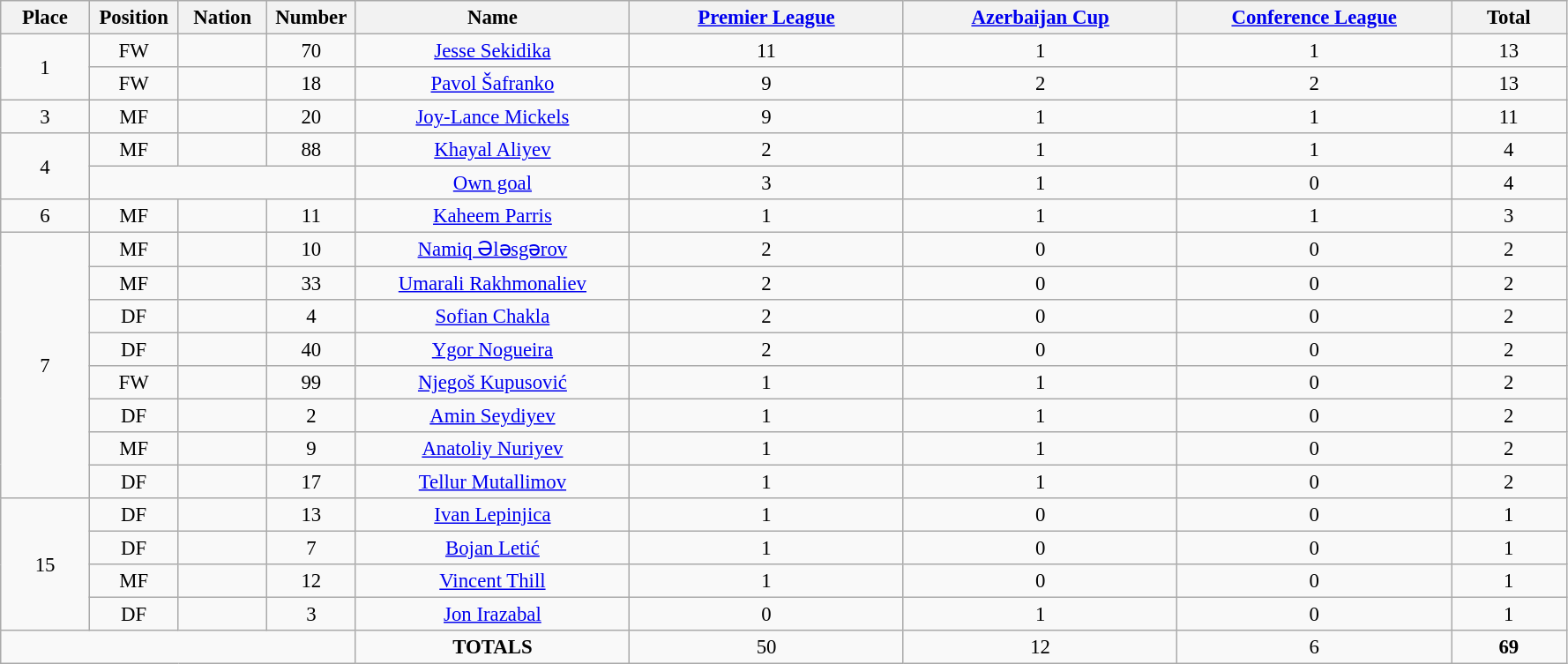<table class="wikitable" style="font-size: 95%; text-align: center;">
<tr>
<th width=60>Place</th>
<th width=60>Position</th>
<th width=60>Nation</th>
<th width=60>Number</th>
<th width=200>Name</th>
<th width=200><a href='#'>Premier League</a></th>
<th width=200><a href='#'>Azerbaijan Cup</a></th>
<th width=200><a href='#'>Conference League</a></th>
<th width=80><strong>Total</strong></th>
</tr>
<tr>
<td rowspan="2">1</td>
<td>FW</td>
<td></td>
<td>70</td>
<td><a href='#'>Jesse Sekidika</a></td>
<td>11</td>
<td>1</td>
<td>1</td>
<td>13</td>
</tr>
<tr>
<td>FW</td>
<td></td>
<td>18</td>
<td><a href='#'>Pavol Šafranko</a></td>
<td>9</td>
<td>2</td>
<td>2</td>
<td>13</td>
</tr>
<tr>
<td>3</td>
<td>MF</td>
<td></td>
<td>20</td>
<td><a href='#'>Joy-Lance Mickels</a></td>
<td>9</td>
<td>1</td>
<td>1</td>
<td>11</td>
</tr>
<tr>
<td rowspan="2">4</td>
<td>MF</td>
<td></td>
<td>88</td>
<td><a href='#'>Khayal Aliyev</a></td>
<td>2</td>
<td>1</td>
<td>1</td>
<td>4</td>
</tr>
<tr>
<td colspan="3"></td>
<td><a href='#'>Own goal</a></td>
<td>3</td>
<td>1</td>
<td>0</td>
<td>4</td>
</tr>
<tr>
<td>6</td>
<td>MF</td>
<td></td>
<td>11</td>
<td><a href='#'>Kaheem Parris</a></td>
<td>1</td>
<td>1</td>
<td>1</td>
<td>3</td>
</tr>
<tr>
<td rowspan="8">7</td>
<td>MF</td>
<td></td>
<td>10</td>
<td><a href='#'>Namiq Ələsgərov</a></td>
<td>2</td>
<td>0</td>
<td>0</td>
<td>2</td>
</tr>
<tr>
<td>MF</td>
<td></td>
<td>33</td>
<td><a href='#'>Umarali Rakhmonaliev</a></td>
<td>2</td>
<td>0</td>
<td>0</td>
<td>2</td>
</tr>
<tr>
<td>DF</td>
<td></td>
<td>4</td>
<td><a href='#'>Sofian Chakla</a></td>
<td>2</td>
<td>0</td>
<td>0</td>
<td>2</td>
</tr>
<tr>
<td>DF</td>
<td></td>
<td>40</td>
<td><a href='#'>Ygor Nogueira</a></td>
<td>2</td>
<td>0</td>
<td>0</td>
<td>2</td>
</tr>
<tr>
<td>FW</td>
<td></td>
<td>99</td>
<td><a href='#'>Njegoš Kupusović</a></td>
<td>1</td>
<td>1</td>
<td>0</td>
<td>2</td>
</tr>
<tr>
<td>DF</td>
<td></td>
<td>2</td>
<td><a href='#'>Amin Seydiyev</a></td>
<td>1</td>
<td>1</td>
<td>0</td>
<td>2</td>
</tr>
<tr>
<td>MF</td>
<td></td>
<td>9</td>
<td><a href='#'>Anatoliy Nuriyev</a></td>
<td>1</td>
<td>1</td>
<td>0</td>
<td>2</td>
</tr>
<tr>
<td>DF</td>
<td></td>
<td>17</td>
<td><a href='#'>Tellur Mutallimov</a></td>
<td>1</td>
<td>1</td>
<td>0</td>
<td>2</td>
</tr>
<tr>
<td rowspan="4">15</td>
<td>DF</td>
<td></td>
<td>13</td>
<td><a href='#'>Ivan Lepinjica</a></td>
<td>1</td>
<td>0</td>
<td>0</td>
<td>1</td>
</tr>
<tr>
<td>DF</td>
<td></td>
<td>7</td>
<td><a href='#'>Bojan Letić</a></td>
<td>1</td>
<td>0</td>
<td>0</td>
<td>1</td>
</tr>
<tr>
<td>MF</td>
<td></td>
<td>12</td>
<td><a href='#'>Vincent Thill</a></td>
<td>1</td>
<td>0</td>
<td>0</td>
<td>1</td>
</tr>
<tr>
<td>DF</td>
<td></td>
<td>3</td>
<td><a href='#'>Jon Irazabal</a></td>
<td>0</td>
<td>1</td>
<td>0</td>
<td>1</td>
</tr>
<tr>
<td colspan="4"></td>
<td><strong>TOTALS</strong></td>
<td>50</td>
<td>12</td>
<td>6</td>
<td><strong>69</strong></td>
</tr>
</table>
